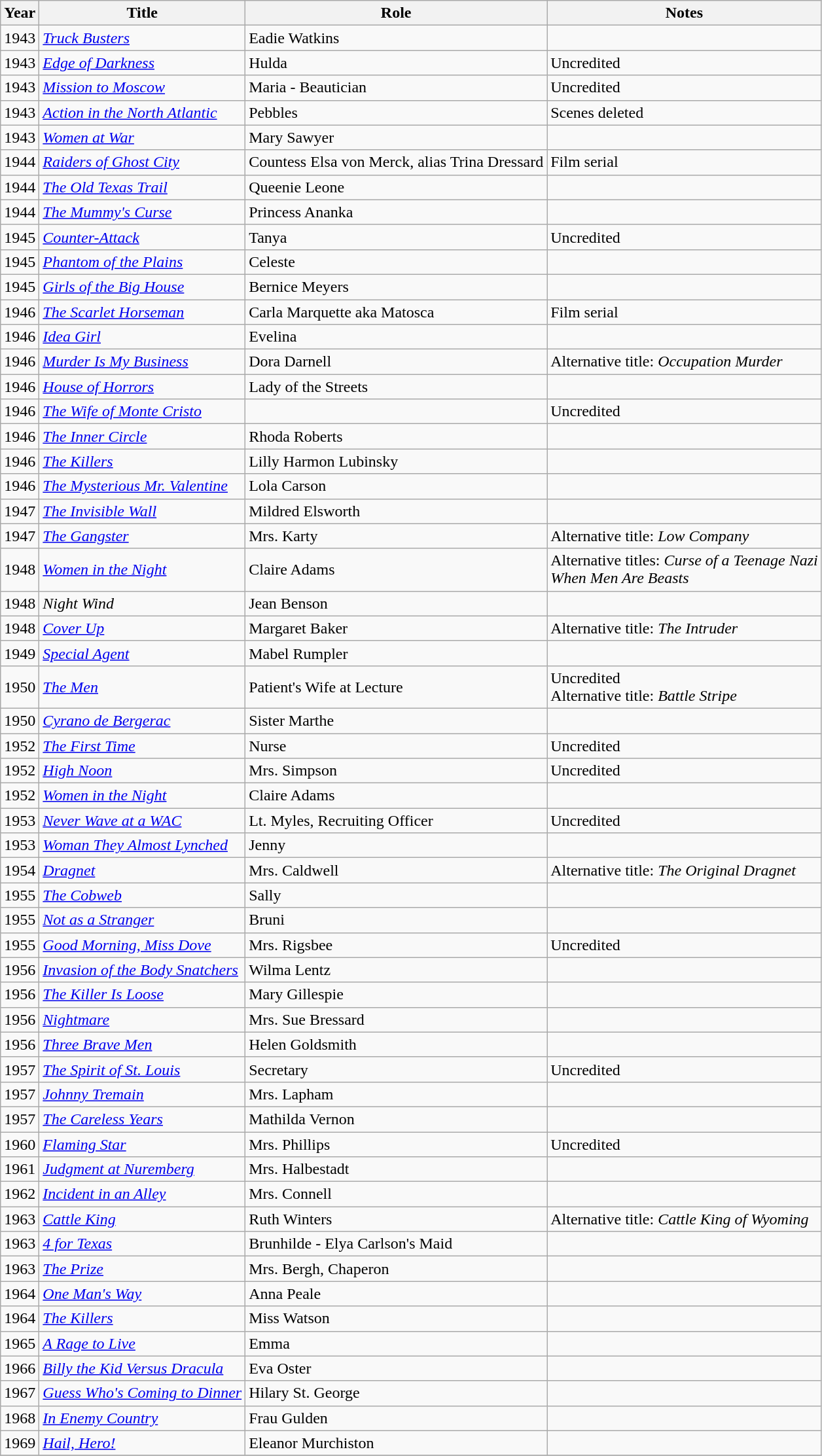<table class="wikitable sortable">
<tr>
<th>Year</th>
<th>Title</th>
<th>Role</th>
<th class="unsortable">Notes</th>
</tr>
<tr>
<td>1943</td>
<td><em><a href='#'>Truck Busters</a></em></td>
<td>Eadie Watkins</td>
<td></td>
</tr>
<tr>
<td>1943</td>
<td><em><a href='#'>Edge of Darkness</a></em></td>
<td>Hulda</td>
<td>Uncredited</td>
</tr>
<tr>
<td>1943</td>
<td><em><a href='#'>Mission to Moscow</a></em></td>
<td>Maria - Beautician</td>
<td>Uncredited</td>
</tr>
<tr>
<td>1943</td>
<td><em><a href='#'>Action in the North Atlantic</a></em></td>
<td>Pebbles</td>
<td>Scenes deleted</td>
</tr>
<tr>
<td>1943</td>
<td><em><a href='#'>Women at War</a></em></td>
<td>Mary Sawyer</td>
<td></td>
</tr>
<tr>
<td>1944</td>
<td><em><a href='#'>Raiders of Ghost City</a></em></td>
<td>Countess Elsa von Merck, alias Trina Dressard</td>
<td>Film serial</td>
</tr>
<tr>
<td>1944</td>
<td><em><a href='#'>The Old Texas Trail</a></em></td>
<td>Queenie Leone</td>
<td></td>
</tr>
<tr>
<td>1944</td>
<td><em><a href='#'>The Mummy's Curse</a></em></td>
<td>Princess Ananka</td>
<td></td>
</tr>
<tr>
<td>1945</td>
<td><em><a href='#'>Counter-Attack</a></em></td>
<td>Tanya</td>
<td>Uncredited</td>
</tr>
<tr>
<td>1945</td>
<td><em><a href='#'>Phantom of the Plains</a></em></td>
<td>Celeste</td>
<td></td>
</tr>
<tr>
<td>1945</td>
<td><em><a href='#'>Girls of the Big House</a></em></td>
<td>Bernice Meyers</td>
<td></td>
</tr>
<tr>
<td>1946</td>
<td><em><a href='#'>The Scarlet Horseman</a></em></td>
<td>Carla Marquette aka Matosca</td>
<td>Film serial</td>
</tr>
<tr>
<td>1946</td>
<td><em><a href='#'>Idea Girl</a></em></td>
<td>Evelina</td>
<td></td>
</tr>
<tr>
<td>1946</td>
<td><em><a href='#'>Murder Is My Business</a></em></td>
<td>Dora Darnell</td>
<td>Alternative title: <em>Occupation Murder</em></td>
</tr>
<tr>
<td>1946</td>
<td><em><a href='#'>House of Horrors</a></em></td>
<td>Lady of the Streets</td>
<td></td>
</tr>
<tr>
<td>1946</td>
<td><em><a href='#'>The Wife of Monte Cristo</a></em></td>
<td></td>
<td>Uncredited</td>
</tr>
<tr>
<td>1946</td>
<td><em><a href='#'>The Inner Circle</a></em></td>
<td>Rhoda Roberts</td>
<td></td>
</tr>
<tr>
<td>1946</td>
<td><em><a href='#'>The Killers</a></em></td>
<td>Lilly Harmon Lubinsky</td>
<td></td>
</tr>
<tr>
<td>1946</td>
<td><em><a href='#'>The Mysterious Mr. Valentine</a></em></td>
<td>Lola Carson</td>
<td></td>
</tr>
<tr>
<td>1947</td>
<td><em><a href='#'>The Invisible Wall</a></em></td>
<td>Mildred Elsworth</td>
<td></td>
</tr>
<tr>
<td>1947</td>
<td><em><a href='#'>The Gangster</a></em></td>
<td>Mrs. Karty</td>
<td>Alternative title: <em>Low Company</em></td>
</tr>
<tr>
<td>1948</td>
<td><em><a href='#'>Women in the Night</a></em></td>
<td>Claire Adams</td>
<td>Alternative titles: <em>Curse of a Teenage Nazi</em><br><em>When Men Are Beasts</em></td>
</tr>
<tr>
<td>1948</td>
<td><em>Night Wind</em></td>
<td>Jean Benson</td>
<td></td>
</tr>
<tr>
<td>1948</td>
<td><em><a href='#'>Cover Up</a></em></td>
<td>Margaret Baker</td>
<td>Alternative title: <em>The Intruder</em></td>
</tr>
<tr>
<td>1949</td>
<td><em><a href='#'>Special Agent</a></em></td>
<td>Mabel Rumpler</td>
<td></td>
</tr>
<tr>
<td>1950</td>
<td><em><a href='#'>The Men</a></em></td>
<td>Patient's Wife at Lecture</td>
<td>Uncredited<br>Alternative title: <em>Battle Stripe</em></td>
</tr>
<tr>
<td>1950</td>
<td><em><a href='#'>Cyrano de Bergerac</a></em></td>
<td>Sister Marthe</td>
<td></td>
</tr>
<tr>
<td>1952</td>
<td><em><a href='#'>The First Time</a></em></td>
<td>Nurse</td>
<td>Uncredited</td>
</tr>
<tr>
<td>1952</td>
<td><em><a href='#'>High Noon</a></em></td>
<td>Mrs. Simpson</td>
<td>Uncredited</td>
</tr>
<tr>
<td>1952</td>
<td><em><a href='#'>Women in the Night</a></em></td>
<td>Claire Adams</td>
<td></td>
</tr>
<tr>
<td>1953</td>
<td><em><a href='#'>Never Wave at a WAC</a></em></td>
<td>Lt. Myles, Recruiting Officer</td>
<td>Uncredited</td>
</tr>
<tr>
<td>1953</td>
<td><em><a href='#'>Woman They Almost Lynched</a></em></td>
<td>Jenny</td>
<td></td>
</tr>
<tr>
<td>1954</td>
<td><em><a href='#'>Dragnet</a></em></td>
<td>Mrs. Caldwell</td>
<td>Alternative title: <em>The Original Dragnet</em></td>
</tr>
<tr>
<td>1955</td>
<td><em><a href='#'>The Cobweb</a></em></td>
<td>Sally</td>
<td></td>
</tr>
<tr>
<td>1955</td>
<td><em><a href='#'>Not as a Stranger</a></em></td>
<td>Bruni</td>
<td></td>
</tr>
<tr>
<td>1955</td>
<td><em><a href='#'>Good Morning, Miss Dove</a></em></td>
<td>Mrs. Rigsbee</td>
<td>Uncredited</td>
</tr>
<tr>
<td>1956</td>
<td><em><a href='#'>Invasion of the Body Snatchers</a></em></td>
<td>Wilma Lentz</td>
<td></td>
</tr>
<tr>
<td>1956</td>
<td><em><a href='#'>The Killer Is Loose</a></em></td>
<td>Mary Gillespie</td>
<td></td>
</tr>
<tr>
<td>1956</td>
<td><em><a href='#'>Nightmare</a></em></td>
<td>Mrs. Sue Bressard</td>
<td></td>
</tr>
<tr>
<td>1956</td>
<td><em><a href='#'>Three Brave Men</a></em></td>
<td>Helen Goldsmith</td>
<td></td>
</tr>
<tr>
<td>1957</td>
<td><em><a href='#'>The Spirit of St. Louis</a></em></td>
<td>Secretary</td>
<td>Uncredited</td>
</tr>
<tr>
<td>1957</td>
<td><em><a href='#'>Johnny Tremain</a></em></td>
<td>Mrs. Lapham</td>
<td></td>
</tr>
<tr>
<td>1957</td>
<td><em><a href='#'>The Careless Years</a></em></td>
<td>Mathilda Vernon</td>
<td></td>
</tr>
<tr>
<td>1960</td>
<td><em><a href='#'>Flaming Star</a></em></td>
<td>Mrs. Phillips</td>
<td>Uncredited</td>
</tr>
<tr>
<td>1961</td>
<td><em><a href='#'>Judgment at Nuremberg</a></em></td>
<td>Mrs. Halbestadt</td>
<td></td>
</tr>
<tr>
<td>1962</td>
<td><em><a href='#'>Incident in an Alley</a></em></td>
<td>Mrs. Connell</td>
<td></td>
</tr>
<tr>
<td>1963</td>
<td><em><a href='#'>Cattle King</a></em></td>
<td>Ruth Winters</td>
<td>Alternative title: <em>Cattle King of Wyoming</em></td>
</tr>
<tr>
<td>1963</td>
<td><em><a href='#'>4 for Texas</a></em></td>
<td>Brunhilde - Elya Carlson's Maid</td>
<td></td>
</tr>
<tr>
<td>1963</td>
<td><em><a href='#'>The Prize</a></em></td>
<td>Mrs. Bergh, Chaperon</td>
<td></td>
</tr>
<tr>
<td>1964</td>
<td><em><a href='#'>One Man's Way</a></em></td>
<td>Anna Peale</td>
<td></td>
</tr>
<tr>
<td>1964</td>
<td><em><a href='#'>The Killers</a></em></td>
<td>Miss Watson</td>
<td></td>
</tr>
<tr>
<td>1965</td>
<td><em><a href='#'>A Rage to Live</a></em></td>
<td>Emma</td>
<td></td>
</tr>
<tr>
<td>1966</td>
<td><em><a href='#'>Billy the Kid Versus Dracula</a></em></td>
<td>Eva Oster</td>
<td></td>
</tr>
<tr>
<td>1967</td>
<td><em><a href='#'>Guess Who's Coming to Dinner</a></em></td>
<td>Hilary St. George</td>
<td></td>
</tr>
<tr>
<td>1968</td>
<td><em><a href='#'>In Enemy Country</a></em></td>
<td>Frau Gulden</td>
<td></td>
</tr>
<tr>
<td>1969</td>
<td><em><a href='#'>Hail, Hero!</a></em></td>
<td>Eleanor Murchiston</td>
<td></td>
</tr>
<tr>
</tr>
</table>
